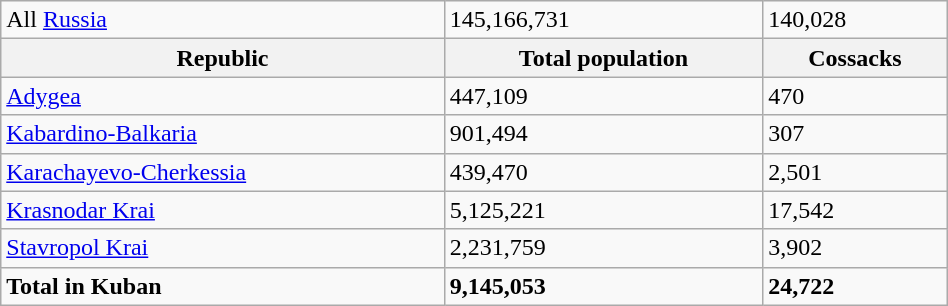<table class="wikitable" width="50%">
<tr>
<td>All <a href='#'>Russia</a></td>
<td>145,166,731</td>
<td>140,028</td>
</tr>
<tr>
<th>Republic</th>
<th>Total population</th>
<th>Cossacks</th>
</tr>
<tr>
<td><a href='#'>Adygea</a></td>
<td>447,109</td>
<td>470</td>
</tr>
<tr>
<td><a href='#'>Kabardino-Balkaria</a></td>
<td>901,494</td>
<td>307</td>
</tr>
<tr>
<td><a href='#'>Karachayevo-Cherkessia</a></td>
<td>439,470</td>
<td>2,501</td>
</tr>
<tr>
<td><a href='#'>Krasnodar Krai</a></td>
<td>5,125,221</td>
<td>17,542</td>
</tr>
<tr>
<td><a href='#'>Stavropol Krai</a></td>
<td>2,231,759</td>
<td>3,902</td>
</tr>
<tr>
<td><strong>Total in Kuban</strong></td>
<td><strong>9,145,053</strong></td>
<td><strong>24,722</strong></td>
</tr>
</table>
